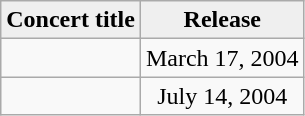<table class="wikitable" style="text-align:center;">
<tr style="background:#efefef;">
<td><strong>Concert title</strong></td>
<td><strong>Release</strong></td>
</tr>
<tr>
<td></td>
<td>March 17, 2004</td>
</tr>
<tr>
<td></td>
<td>July 14, 2004</td>
</tr>
</table>
